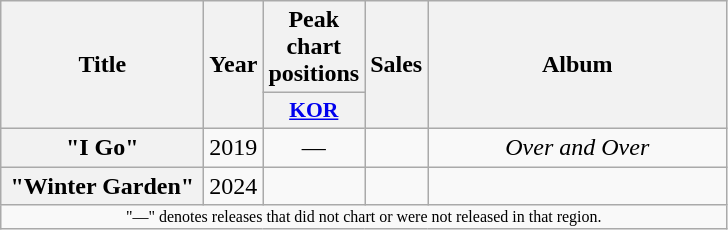<table class="wikitable plainrowheaders" style="text-align:center;">
<tr>
<th rowspan="2" style="width:8em;">Title</th>
<th rowspan="2">Year</th>
<th colspan="1">Peak chart positions</th>
<th rowspan="2">Sales<br></th>
<th rowspan="2" style="width:12em;">Album</th>
</tr>
<tr>
<th scope="col" style="width:3em;font-size:90%"><a href='#'>KOR</a><br></th>
</tr>
<tr>
<th scope="row">"I Go"</th>
<td>2019</td>
<td>—</td>
<td></td>
<td><em>Over and Over</em></td>
</tr>
<tr>
<th scope="row">"Winter Garden"</th>
<td>2024</td>
<td></td>
<td></td>
<td></td>
</tr>
<tr>
<td colspan="5" style="font-size:8pt;">"—" denotes releases that did not chart or were not released in that region.</td>
</tr>
</table>
